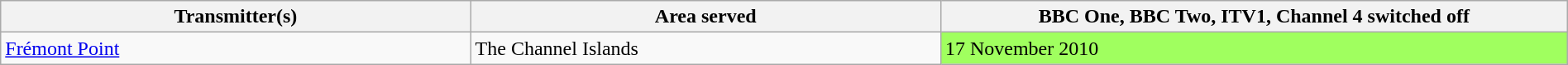<table class="wikitable" width=100%>
<tr>
<th width="30%">Transmitter(s)</th>
<th width="30%">Area served</th>
<th width="40%">BBC One, BBC Two, ITV1, Channel 4 switched off</th>
</tr>
<tr>
<td><a href='#'>Frémont Point</a></td>
<td>The Channel Islands</td>
<td colspan=2 bgcolor=#A0FF5F>17 November 2010</td>
</tr>
</table>
